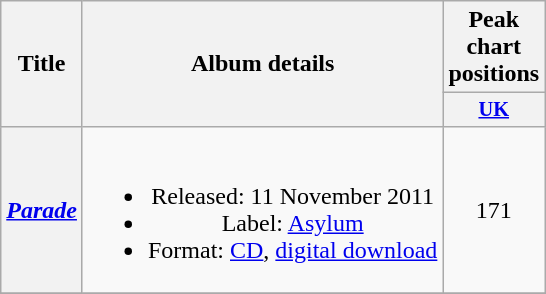<table class="wikitable plainrowheaders" style="text-align:center;">
<tr>
<th scope="col" rowspan="2">Title</th>
<th scope="col" rowspan="2">Album details</th>
<th scope="col" colspan="1">Peak chart positions</th>
</tr>
<tr>
<th scope="col" style="width:3em;font-size:85%;"><a href='#'>UK</a><br></th>
</tr>
<tr>
<th scope="row"><em><a href='#'>Parade</a></em></th>
<td><br><ul><li>Released: 11 November 2011</li><li>Label: <a href='#'>Asylum</a></li><li>Format: <a href='#'>CD</a>, <a href='#'>digital download</a></li></ul></td>
<td>171</td>
</tr>
<tr>
</tr>
</table>
